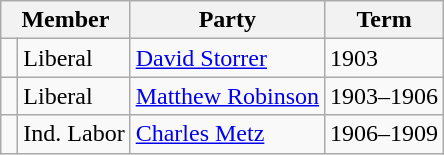<table class="wikitable">
<tr>
<th colspan="2">Member</th>
<th>Party</th>
<th>Term</th>
</tr>
<tr>
<td> </td>
<td>Liberal</td>
<td><a href='#'>David Storrer</a></td>
<td>1903</td>
</tr>
<tr>
<td> </td>
<td>Liberal</td>
<td><a href='#'>Matthew Robinson</a></td>
<td>1903–1906</td>
</tr>
<tr>
<td> </td>
<td>Ind. Labor</td>
<td><a href='#'>Charles Metz</a></td>
<td>1906–1909</td>
</tr>
</table>
